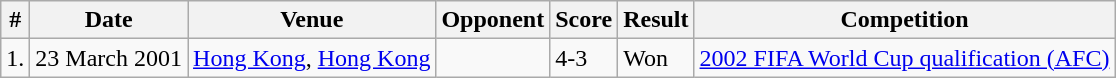<table class="wikitable">
<tr>
<th>#</th>
<th>Date</th>
<th>Venue</th>
<th>Opponent</th>
<th>Score</th>
<th>Result</th>
<th>Competition</th>
</tr>
<tr>
<td>1.</td>
<td>23 March 2001</td>
<td><a href='#'>Hong Kong</a>, <a href='#'>Hong Kong</a></td>
<td></td>
<td>4-3</td>
<td>Won</td>
<td><a href='#'>2002 FIFA World Cup qualification (AFC)</a></td>
</tr>
</table>
